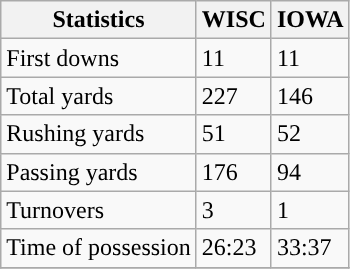<table class="wikitable">
<tr>
<th>Statistics</th>
<th>WISC</th>
<th>IOWA</th>
</tr>
<tr>
<td>First downs</td>
<td>11</td>
<td>11</td>
</tr>
<tr>
<td>Total yards</td>
<td>227</td>
<td>146</td>
</tr>
<tr>
<td>Rushing yards</td>
<td>51</td>
<td>52</td>
</tr>
<tr>
<td>Passing yards</td>
<td>176</td>
<td>94</td>
</tr>
<tr>
<td>Turnovers</td>
<td>3</td>
<td>1</td>
</tr>
<tr>
<td>Time of possession</td>
<td>26:23</td>
<td>33:37</td>
</tr>
<tr>
</tr>
</table>
